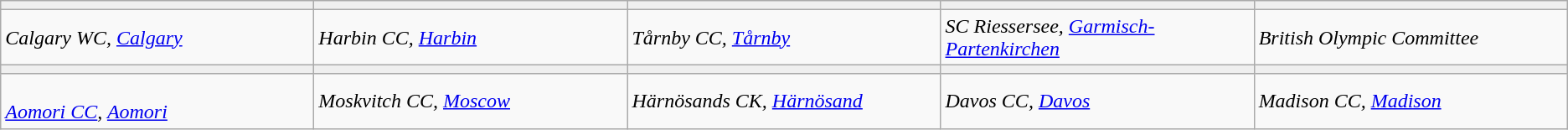<table class="wikitable">
<tr>
<th style="background:#efefef; width:20%"></th>
<th style="background:#efefef; width:20%"></th>
<th style="background:#efefef; width:20%"></th>
<th style="background:#efefef; width:20%"></th>
<th style="background:#efefef; width:20%"></th>
</tr>
<tr align=center>
<td align=left><em>Calgary WC, <a href='#'>Calgary</a></em> </td>
<td align=left><em>Harbin CC, <a href='#'>Harbin</a></em> </td>
<td align=left><em>Tårnby CC, <a href='#'>Tårnby</a></em> </td>
<td align=left><em>SC Riessersee, <a href='#'>Garmisch-Partenkirchen</a></em> </td>
<td align=left><em>British Olympic Committee</em> </td>
</tr>
<tr>
<th style="background:#efefef; width:20%;"></th>
<th style="background:#efefef; width:20%;"></th>
<th style="background:#efefef; width:20%;"></th>
<th style="background:#efefef; width:20%;"></th>
<th style="background:#efefef; width:20%;"></th>
</tr>
<tr align=center>
<td align=left><br><em><a href='#'>Aomori CC</a>, <a href='#'>Aomori</a></em> </td>
<td align=left><em>Moskvitch CC, <a href='#'>Moscow</a></em> </td>
<td align=left><em>Härnösands CK, <a href='#'>Härnösand</a></em> </td>
<td align=left><em>Davos CC, <a href='#'>Davos</a></em> </td>
<td align=left><em>Madison CC, <a href='#'>Madison</a></em> </td>
</tr>
</table>
